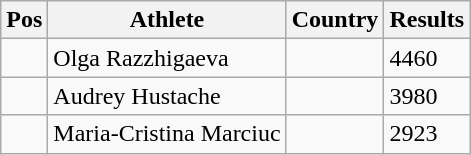<table class="wikitable">
<tr>
<th>Pos</th>
<th>Athlete</th>
<th>Country</th>
<th>Results</th>
</tr>
<tr>
<td align="center"></td>
<td>Olga Razzhigaeva</td>
<td></td>
<td>4460</td>
</tr>
<tr>
<td align="center"></td>
<td>Audrey Hustache</td>
<td></td>
<td>3980</td>
</tr>
<tr>
<td align="center"></td>
<td>Maria-Cristina Marciuc</td>
<td></td>
<td>2923</td>
</tr>
</table>
